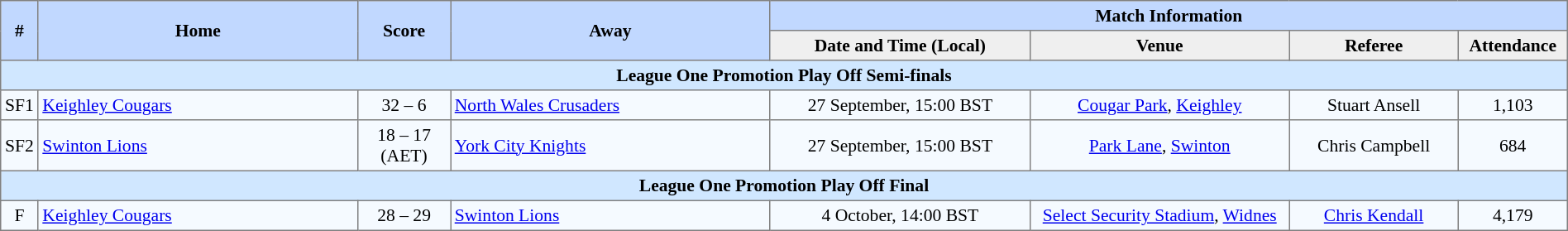<table border="1" cellpadding="3" cellspacing="0" style="border-collapse:collapse; font-size:90%; text-align:center; width:100%;">
<tr style="background:#c1d8ff;">
<th rowspan="2">#</th>
<th rowspan="2" style="width:21%;">Home</th>
<th rowspan="2" style="width:6%;">Score</th>
<th rowspan="2" style="width:21%;">Away</th>
<th colspan=6>Match Information</th>
</tr>
<tr style="background:#efefef;">
<th width=17%>Date and Time (Local)</th>
<th width=17%>Venue</th>
<th width=11%>Referee</th>
<th width=7%>Attendance</th>
</tr>
<tr style="background:#d0e7ff;">
<td colspan=8><strong>League One Promotion Play Off Semi-finals</strong></td>
</tr>
<tr style="background:#f5faff;">
<td>SF1</td>
<td align=left><a href='#'>Keighley Cougars</a></td>
<td>32 – 6</td>
<td align=left><a href='#'>North Wales Crusaders</a></td>
<td>27 September, 15:00 BST</td>
<td><a href='#'>Cougar Park</a>, <a href='#'>Keighley</a></td>
<td>Stuart Ansell</td>
<td>1,103</td>
</tr>
<tr style="background:#f5faff;">
<td>SF2</td>
<td align=left><a href='#'>Swinton Lions</a></td>
<td>18 – 17 (AET)</td>
<td align=left><a href='#'>York City Knights</a></td>
<td>27 September, 15:00 BST</td>
<td><a href='#'>Park Lane</a>, <a href='#'>Swinton</a></td>
<td>Chris Campbell</td>
<td>684</td>
</tr>
<tr style="background:#d0e7ff;">
<td colspan=8><strong>League One Promotion Play Off Final</strong></td>
</tr>
<tr style="background:#f5faff;">
<td>F</td>
<td align=left><a href='#'>Keighley Cougars</a></td>
<td>28 – 29</td>
<td align=left><a href='#'>Swinton Lions</a></td>
<td>4 October, 14:00 BST</td>
<td><a href='#'>Select Security Stadium</a>, <a href='#'>Widnes</a></td>
<td><a href='#'>Chris Kendall</a></td>
<td>4,179</td>
</tr>
</table>
